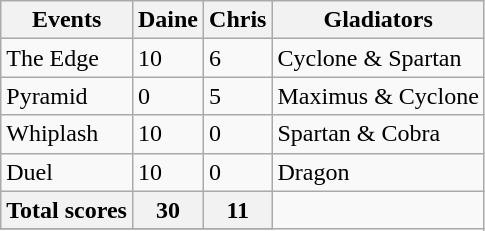<table class="wikitable">
<tr>
<th>Events</th>
<th>Daine</th>
<th>Chris</th>
<th>Gladiators</th>
</tr>
<tr>
<td>The Edge</td>
<td>10</td>
<td>6</td>
<td>Cyclone & Spartan</td>
</tr>
<tr>
<td>Pyramid</td>
<td>0</td>
<td>5</td>
<td>Maximus & Cyclone</td>
</tr>
<tr>
<td>Whiplash</td>
<td>10</td>
<td>0</td>
<td>Spartan & Cobra</td>
</tr>
<tr>
<td>Duel</td>
<td>10</td>
<td>0</td>
<td>Dragon</td>
</tr>
<tr>
<th>Total scores</th>
<th>30</th>
<th>11</th>
</tr>
<tr>
</tr>
</table>
